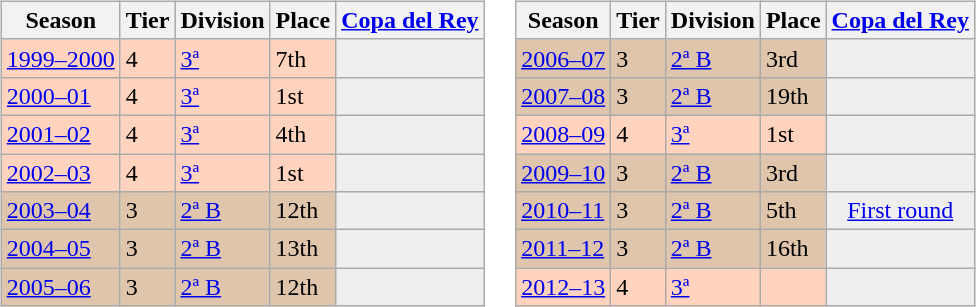<table>
<tr>
<td valign="top" width=0%><br><table class="wikitable">
<tr style="background:#f0f6fa;">
<th>Season</th>
<th>Tier</th>
<th>Division</th>
<th>Place</th>
<th><a href='#'>Copa del Rey</a></th>
</tr>
<tr>
<td style="background:#FFD3BD;"><a href='#'>1999–2000</a></td>
<td style="background:#FFD3BD;">4</td>
<td style="background:#FFD3BD;"><a href='#'>3ª</a></td>
<td style="background:#FFD3BD;">7th</td>
<th style="background:#efefef;"></th>
</tr>
<tr>
<td style="background:#FFD3BD;"><a href='#'>2000–01</a></td>
<td style="background:#FFD3BD;">4</td>
<td style="background:#FFD3BD;"><a href='#'>3ª</a></td>
<td style="background:#FFD3BD;">1st</td>
<th style="background:#efefef;"></th>
</tr>
<tr>
<td style="background:#FFD3BD;"><a href='#'>2001–02</a></td>
<td style="background:#FFD3BD;">4</td>
<td style="background:#FFD3BD;"><a href='#'>3ª</a></td>
<td style="background:#FFD3BD;">4th</td>
<th style="background:#efefef;"></th>
</tr>
<tr>
<td style="background:#FFD3BD;"><a href='#'>2002–03</a></td>
<td style="background:#FFD3BD;">4</td>
<td style="background:#FFD3BD;"><a href='#'>3ª</a></td>
<td style="background:#FFD3BD;">1st</td>
<td style="background:#efefef;"></td>
</tr>
<tr>
<td style="background:#DEC5AB;"><a href='#'>2003–04</a></td>
<td style="background:#DEC5AB;">3</td>
<td style="background:#DEC5AB;"><a href='#'>2ª B</a></td>
<td style="background:#DEC5AB;">12th</td>
<td style="background:#efefef;"></td>
</tr>
<tr>
<td style="background:#DEC5AB;"><a href='#'>2004–05</a></td>
<td style="background:#DEC5AB;">3</td>
<td style="background:#DEC5AB;"><a href='#'>2ª B</a></td>
<td style="background:#DEC5AB;">13th</td>
<td style="background:#efefef;"></td>
</tr>
<tr>
<td style="background:#DEC5AB;"><a href='#'>2005–06</a></td>
<td style="background:#DEC5AB;">3</td>
<td style="background:#DEC5AB;"><a href='#'>2ª B</a></td>
<td style="background:#DEC5AB;">12th</td>
<th style="background:#efefef;"></th>
</tr>
</table>
</td>
<td valign="top" width=0%><br><table class="wikitable">
<tr style="background:#f0f6fa;">
<th>Season</th>
<th>Tier</th>
<th>Division</th>
<th>Place</th>
<th><a href='#'>Copa del Rey</a></th>
</tr>
<tr>
<td style="background:#DEC5AB;"><a href='#'>2006–07</a></td>
<td style="background:#DEC5AB;">3</td>
<td style="background:#DEC5AB;"><a href='#'>2ª B</a></td>
<td style="background:#DEC5AB;">3rd</td>
<td style="background:#efefef;"></td>
</tr>
<tr>
<td style="background:#DEC5AB;"><a href='#'>2007–08</a></td>
<td style="background:#DEC5AB;">3</td>
<td style="background:#DEC5AB;"><a href='#'>2ª B</a></td>
<td style="background:#DEC5AB;">19th</td>
<th style="background:#efefef;"></th>
</tr>
<tr>
<td style="background:#FFD3BD;"><a href='#'>2008–09</a></td>
<td style="background:#FFD3BD;">4</td>
<td style="background:#FFD3BD;"><a href='#'>3ª</a></td>
<td style="background:#FFD3BD;">1st</td>
<td style="background:#efefef;"></td>
</tr>
<tr>
<td style="background:#DEC5AB;"><a href='#'>2009–10</a></td>
<td style="background:#DEC5AB;">3</td>
<td style="background:#DEC5AB;"><a href='#'>2ª B</a></td>
<td style="background:#DEC5AB;">3rd</td>
<th style="background:#efefef;"></th>
</tr>
<tr>
<td style="background:#DEC5AB;"><a href='#'>2010–11</a></td>
<td style="background:#DEC5AB;">3</td>
<td style="background:#DEC5AB;"><a href='#'>2ª B</a></td>
<td style="background:#DEC5AB;">5th</td>
<td align=center style="background:#efefef;"><a href='#'>First round</a></td>
</tr>
<tr>
<td style="background:#DEC5AB;"><a href='#'>2011–12</a></td>
<td style="background:#DEC5AB;">3</td>
<td style="background:#DEC5AB;"><a href='#'>2ª B</a></td>
<td style="background:#DEC5AB;">16th</td>
<th style="background:#efefef;"></th>
</tr>
<tr>
<td style="background:#FFD3BD;"><a href='#'>2012–13</a></td>
<td style="background:#FFD3BD;">4</td>
<td style="background:#FFD3BD;"><a href='#'>3ª</a></td>
<td style="background:#FFD3BD;"></td>
<td style="background:#efefef;"></td>
</tr>
</table>
</td>
</tr>
</table>
